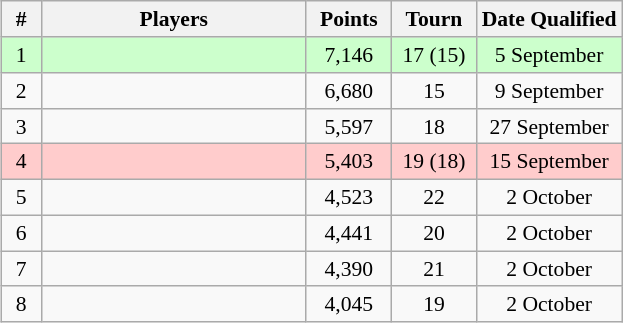<table class="sortable wikitable"  style="float:right; text-align:center; font-size:90%; text:justify;">
<tr>
<th width=20>#</th>
<th width=170>Players</th>
<th width=50>Points</th>
<th width=50>Tourn</th>
<th width=90>Date Qualified</th>
</tr>
<tr style="background:#cfc;">
<td>1</td>
<td align=left></td>
<td>7,146</td>
<td>17 (15)</td>
<td>5 September</td>
</tr>
<tr>
<td>2</td>
<td align=left></td>
<td>6,680</td>
<td>15</td>
<td>9 September</td>
</tr>
<tr>
<td>3</td>
<td align=left></td>
<td>5,597</td>
<td>18</td>
<td>27 September</td>
</tr>
<tr style="background:#fcc;">
<td>4</td>
<td align=left></td>
<td>5,403</td>
<td>19 (18)</td>
<td>15 September</td>
</tr>
<tr>
<td>5</td>
<td align=left></td>
<td>4,523</td>
<td>22</td>
<td>2 October</td>
</tr>
<tr>
<td>6</td>
<td align=left></td>
<td>4,441</td>
<td>20</td>
<td>2 October</td>
</tr>
<tr>
<td>7</td>
<td align=left></td>
<td>4,390</td>
<td>21</td>
<td>2 October</td>
</tr>
<tr>
<td>8</td>
<td align=left></td>
<td>4,045</td>
<td>19</td>
<td>2 October</td>
</tr>
</table>
